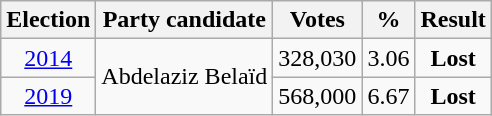<table class=wikitable style=text-align:center>
<tr>
<th><strong>Election</strong></th>
<th><strong>Party</strong> candidate</th>
<th><strong>Votes</strong></th>
<th><strong>%</strong></th>
<th>Result</th>
</tr>
<tr>
<td><a href='#'>2014</a></td>
<td rowspan="2">Abdelaziz Belaïd</td>
<td>328,030</td>
<td>3.06</td>
<td><strong>Lost</strong> </td>
</tr>
<tr>
<td><a href='#'>2019</a></td>
<td>568,000</td>
<td>6.67</td>
<td><strong>Lost</strong> </td>
</tr>
</table>
